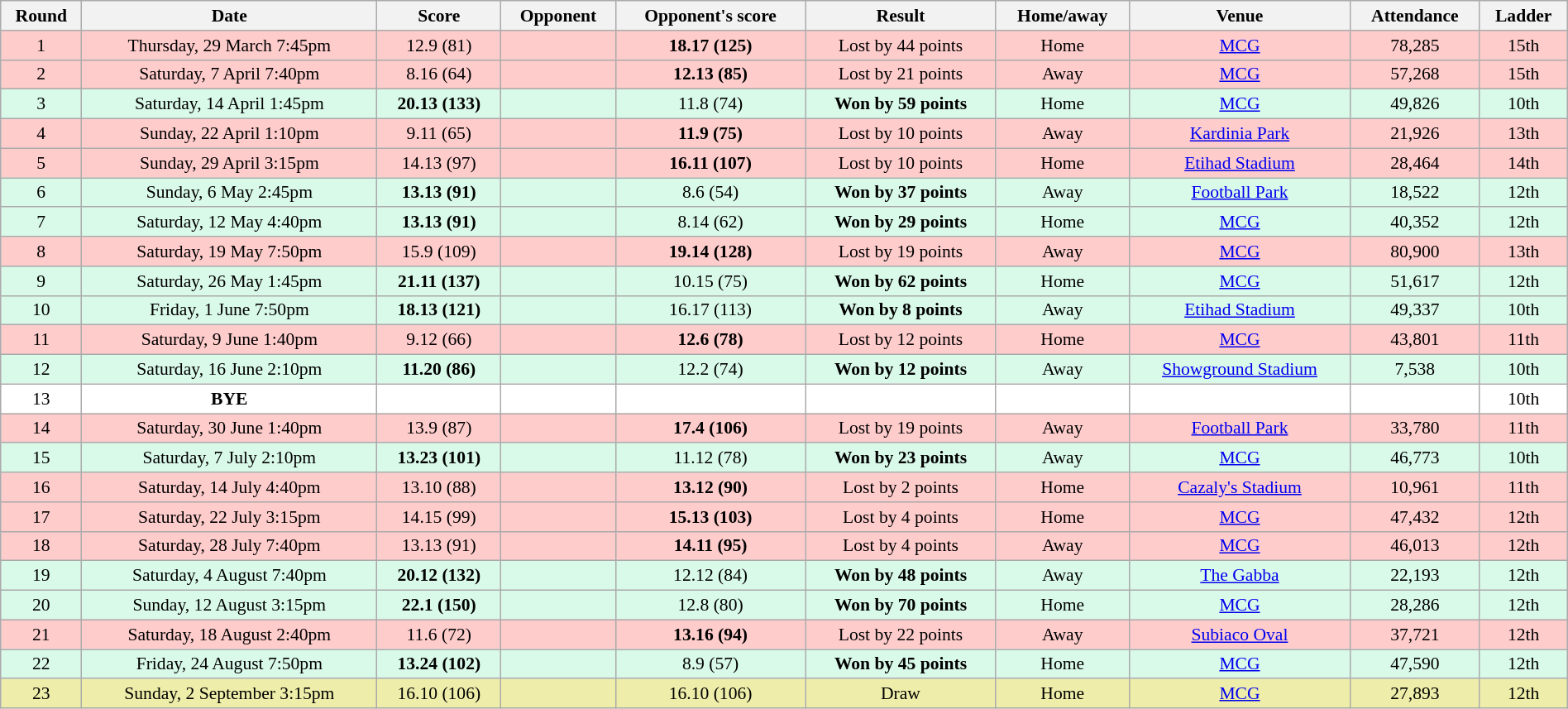<table class="wikitable" style="font-size:90%; text-align:center; width: 100%; margin-left: auto; margin-right: auto;">
<tr>
<th>Round</th>
<th>Date</th>
<th>Score</th>
<th>Opponent</th>
<th>Opponent's score</th>
<th>Result</th>
<th>Home/away</th>
<th>Venue</th>
<th>Attendance</th>
<th>Ladder</th>
</tr>
<tr style="background:#fcc;">
<td>1</td>
<td>Thursday, 29 March 7:45pm</td>
<td>12.9 (81)</td>
<td></td>
<td><strong>18.17 (125)</strong></td>
<td>Lost by 44 points</td>
<td>Home</td>
<td><a href='#'>MCG</a></td>
<td>78,285</td>
<td>15th</td>
</tr>
<tr style="background:#fcc;">
<td>2</td>
<td>Saturday, 7 April 7:40pm</td>
<td>8.16 (64)</td>
<td></td>
<td><strong>12.13 (85)</strong></td>
<td>Lost by 21 points</td>
<td>Away</td>
<td><a href='#'>MCG</a></td>
<td>57,268</td>
<td>15th</td>
</tr>
<tr style="background:#d9f9e9;">
<td>3</td>
<td>Saturday, 14 April 1:45pm</td>
<td><strong>20.13 (133)</strong></td>
<td></td>
<td>11.8 (74)</td>
<td><strong>Won by 59 points</strong></td>
<td>Home</td>
<td><a href='#'>MCG</a></td>
<td>49,826</td>
<td>10th</td>
</tr>
<tr style="background:#fcc;">
<td>4</td>
<td>Sunday, 22 April 1:10pm</td>
<td>9.11 (65)</td>
<td></td>
<td><strong>11.9 (75)</strong></td>
<td>Lost by 10 points</td>
<td>Away</td>
<td><a href='#'>Kardinia Park</a></td>
<td>21,926</td>
<td>13th</td>
</tr>
<tr style="background:#fcc;">
<td>5</td>
<td>Sunday, 29 April 3:15pm</td>
<td>14.13 (97)</td>
<td></td>
<td><strong>16.11 (107)</strong></td>
<td>Lost by 10 points</td>
<td>Home</td>
<td><a href='#'>Etihad Stadium</a></td>
<td>28,464</td>
<td>14th</td>
</tr>
<tr style="background:#d9f9e9;">
<td>6</td>
<td>Sunday, 6 May 2:45pm</td>
<td><strong>13.13 (91)</strong></td>
<td></td>
<td>8.6 (54)</td>
<td><strong>Won by 37 points</strong></td>
<td>Away</td>
<td><a href='#'>Football Park</a></td>
<td>18,522</td>
<td>12th</td>
</tr>
<tr style="background:#d9f9e9;">
<td>7</td>
<td>Saturday, 12 May 4:40pm</td>
<td><strong>13.13 (91)</strong></td>
<td></td>
<td>8.14 (62)</td>
<td><strong>Won by 29 points</strong></td>
<td>Home</td>
<td><a href='#'>MCG</a></td>
<td>40,352</td>
<td>12th</td>
</tr>
<tr style="background:#fcc;">
<td>8</td>
<td>Saturday, 19 May 7:50pm</td>
<td>15.9 (109)</td>
<td></td>
<td><strong>19.14 (128)</strong></td>
<td>Lost by 19 points</td>
<td>Away</td>
<td><a href='#'>MCG</a></td>
<td>80,900</td>
<td>13th</td>
</tr>
<tr style="background:#d9f9e9;">
<td>9</td>
<td>Saturday, 26 May 1:45pm</td>
<td><strong>21.11 (137)</strong></td>
<td></td>
<td>10.15 (75)</td>
<td><strong>Won by 62 points</strong></td>
<td>Home</td>
<td><a href='#'>MCG</a></td>
<td>51,617</td>
<td>12th</td>
</tr>
<tr style="background:#d9f9e9;">
<td>10</td>
<td>Friday, 1 June 7:50pm</td>
<td><strong>18.13 (121)</strong></td>
<td></td>
<td>16.17 (113)</td>
<td><strong>Won by 8 points</strong></td>
<td>Away</td>
<td><a href='#'>Etihad Stadium</a></td>
<td>49,337</td>
<td>10th</td>
</tr>
<tr style="background:#fcc;">
<td>11</td>
<td>Saturday, 9 June 1:40pm</td>
<td>9.12 (66)</td>
<td></td>
<td><strong>12.6 (78)</strong></td>
<td>Lost by 12 points</td>
<td>Home</td>
<td><a href='#'>MCG</a></td>
<td>43,801</td>
<td>11th</td>
</tr>
<tr style="background:#d9f9e9;">
<td>12</td>
<td>Saturday, 16 June 2:10pm</td>
<td><strong>11.20 (86)</strong></td>
<td></td>
<td>12.2 (74)</td>
<td><strong>Won by 12 points</strong></td>
<td>Away</td>
<td><a href='#'>Showground Stadium</a></td>
<td>7,538</td>
<td>10th</td>
</tr>
<tr style="background:#ffffff;">
<td>13</td>
<td><strong>BYE</strong></td>
<td></td>
<td></td>
<td></td>
<td></td>
<td></td>
<td></td>
<td></td>
<td>10th</td>
</tr>
<tr style="background:#fcc;">
<td>14</td>
<td>Saturday, 30 June 1:40pm</td>
<td>13.9  (87)</td>
<td></td>
<td><strong>17.4 (106)</strong></td>
<td>Lost by 19 points</td>
<td>Away</td>
<td><a href='#'>Football Park</a></td>
<td>33,780</td>
<td>11th</td>
</tr>
<tr style="background:#d9f9e9;">
<td>15</td>
<td>Saturday, 7 July 2:10pm</td>
<td><strong>13.23 (101)</strong></td>
<td></td>
<td>11.12 (78)</td>
<td><strong>Won by 23 points</strong></td>
<td>Away</td>
<td><a href='#'>MCG</a></td>
<td>46,773</td>
<td>10th</td>
</tr>
<tr style="background:#fcc;">
<td>16</td>
<td>Saturday, 14 July 4:40pm</td>
<td>13.10 (88)</td>
<td></td>
<td><strong>13.12 (90)</strong></td>
<td>Lost by 2 points</td>
<td>Home</td>
<td><a href='#'>Cazaly's Stadium</a></td>
<td>10,961</td>
<td>11th</td>
</tr>
<tr style="background:#fcc;">
<td>17</td>
<td>Saturday, 22 July 3:15pm</td>
<td>14.15 (99)</td>
<td></td>
<td><strong>15.13 (103)</strong></td>
<td>Lost by 4 points</td>
<td>Home</td>
<td><a href='#'>MCG</a></td>
<td>47,432</td>
<td>12th</td>
</tr>
<tr style="background:#fcc;">
<td>18</td>
<td>Saturday, 28 July 7:40pm</td>
<td>13.13 (91)</td>
<td></td>
<td><strong>14.11 (95)</strong></td>
<td>Lost by 4 points</td>
<td>Away</td>
<td><a href='#'>MCG</a></td>
<td>46,013</td>
<td>12th</td>
</tr>
<tr style="background:#d9f9e9;">
<td>19</td>
<td>Saturday, 4 August 7:40pm</td>
<td><strong>20.12 (132)</strong></td>
<td></td>
<td>12.12 (84)</td>
<td><strong>Won by 48 points</strong></td>
<td>Away</td>
<td><a href='#'>The Gabba</a></td>
<td>22,193</td>
<td>12th</td>
</tr>
<tr style="background:#d9f9e9;">
<td>20</td>
<td>Sunday, 12 August 3:15pm</td>
<td><strong>22.1 (150)</strong></td>
<td></td>
<td>12.8 (80)</td>
<td><strong>Won by 70 points</strong></td>
<td>Home</td>
<td><a href='#'>MCG</a></td>
<td>28,286</td>
<td>12th</td>
</tr>
<tr style="background:#fcc;">
<td>21</td>
<td>Saturday, 18 August 2:40pm</td>
<td>11.6 (72)</td>
<td></td>
<td><strong>13.16 (94)</strong></td>
<td>Lost by 22 points</td>
<td>Away</td>
<td><a href='#'>Subiaco Oval</a></td>
<td>37,721</td>
<td>12th</td>
</tr>
<tr style="background:#d9f9e9;">
<td>22</td>
<td>Friday, 24 August 7:50pm</td>
<td><strong>13.24 (102)</strong></td>
<td></td>
<td>8.9 (57)</td>
<td><strong>Won by 45 points</strong></td>
<td>Home</td>
<td><a href='#'>MCG</a></td>
<td>47,590</td>
<td>12th</td>
</tr>
<tr style="background:#eea;">
<td>23</td>
<td>Sunday, 2 September 3:15pm</td>
<td>16.10 (106)</td>
<td></td>
<td>16.10 (106)</td>
<td>Draw</td>
<td>Home</td>
<td><a href='#'>MCG</a></td>
<td>27,893</td>
<td>12th</td>
</tr>
</table>
